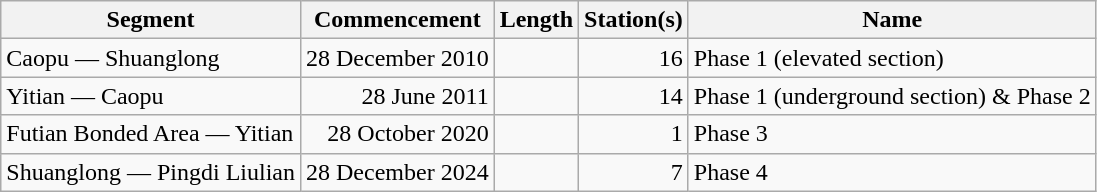<table class="wikitable" style="border-collapse: collapse; text-align: right;">
<tr>
<th>Segment</th>
<th>Commencement</th>
<th>Length</th>
<th>Station(s)</th>
<th>Name</th>
</tr>
<tr>
<td style="text-align: left;">Caopu — Shuanglong</td>
<td>28 December 2010</td>
<td></td>
<td>16</td>
<td style="text-align: left;">Phase 1 (elevated section)</td>
</tr>
<tr>
<td style="text-align: left;">Yitian — Caopu</td>
<td>28 June 2011</td>
<td></td>
<td>14</td>
<td style="text-align: left;">Phase 1 (underground section) & Phase 2</td>
</tr>
<tr>
<td style="text-align: left;">Futian Bonded Area — Yitian</td>
<td>28 October 2020</td>
<td></td>
<td>1</td>
<td style="text-align: left;">Phase 3</td>
</tr>
<tr>
<td style="text-align: left;">Shuanglong — Pingdi Liulian</td>
<td>28 December 2024</td>
<td></td>
<td>7</td>
<td style="text-align: left;">Phase 4</td>
</tr>
</table>
